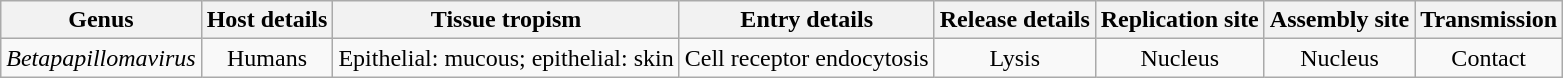<table class="wikitable sortable" style="text-align:center">
<tr>
<th>Genus</th>
<th>Host details</th>
<th>Tissue tropism</th>
<th>Entry details</th>
<th>Release details</th>
<th>Replication site</th>
<th>Assembly site</th>
<th>Transmission</th>
</tr>
<tr>
<td><em>Betapapillomavirus</em></td>
<td>Humans</td>
<td>Epithelial: mucous; epithelial: skin</td>
<td>Cell receptor endocytosis</td>
<td>Lysis</td>
<td>Nucleus</td>
<td>Nucleus</td>
<td>Contact</td>
</tr>
</table>
